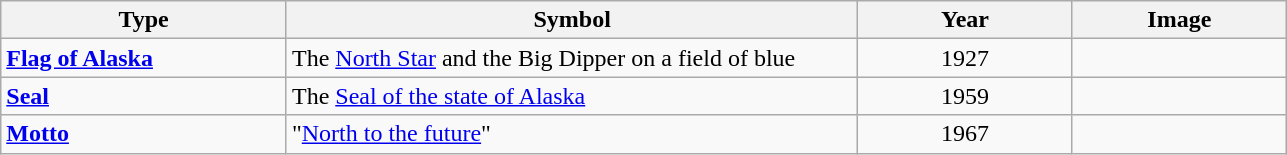<table class="wikitable">
<tr>
<th width="20%">Type</th>
<th width="40%">Symbol</th>
<th width="15%">Year</th>
<th width="15%">Image</th>
</tr>
<tr>
<td><strong><a href='#'>Flag of Alaska</a></strong></td>
<td>The <a href='#'>North Star</a> and the Big Dipper on a field of blue</td>
<td align="center">1927</td>
<td align="center"></td>
</tr>
<tr>
<td><strong><a href='#'>Seal</a></strong></td>
<td>The <a href='#'>Seal of the state of Alaska</a></td>
<td align="center">1959</td>
<td align="center"></td>
</tr>
<tr>
<td><strong><a href='#'>Motto</a></strong></td>
<td>"<a href='#'>North to the future</a>"</td>
<td align="center">1967</td>
<td></td>
</tr>
</table>
